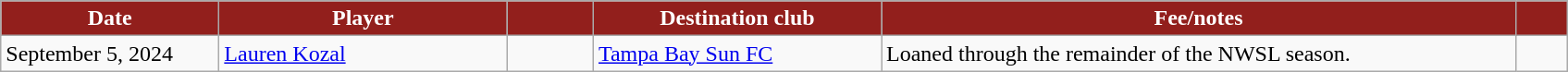<table class="wikitable sortable" style="text-align:left;">
<tr>
<th style="background:#921f1c; color:#fff; width:150px;" data-sort-type="date">Date</th>
<th style="background:#921f1c; color:#fff; width:200px;">Player</th>
<th style="background:#921f1c; color:#fff; width:55px;"></th>
<th style="background:#921f1c; color:#fff; width:200px;">Destination club</th>
<th style="background:#921f1c; color:#fff; width:450px;">Fee/notes</th>
<th style="background:#921f1c; color:#fff; width:30px;"></th>
</tr>
<tr>
<td>September 5, 2024</td>
<td> <a href='#'>Lauren Kozal</a></td>
<td align="center"></td>
<td> <a href='#'>Tampa Bay Sun FC</a></td>
<td>Loaned through the remainder of the NWSL season.</td>
<td></td>
</tr>
</table>
